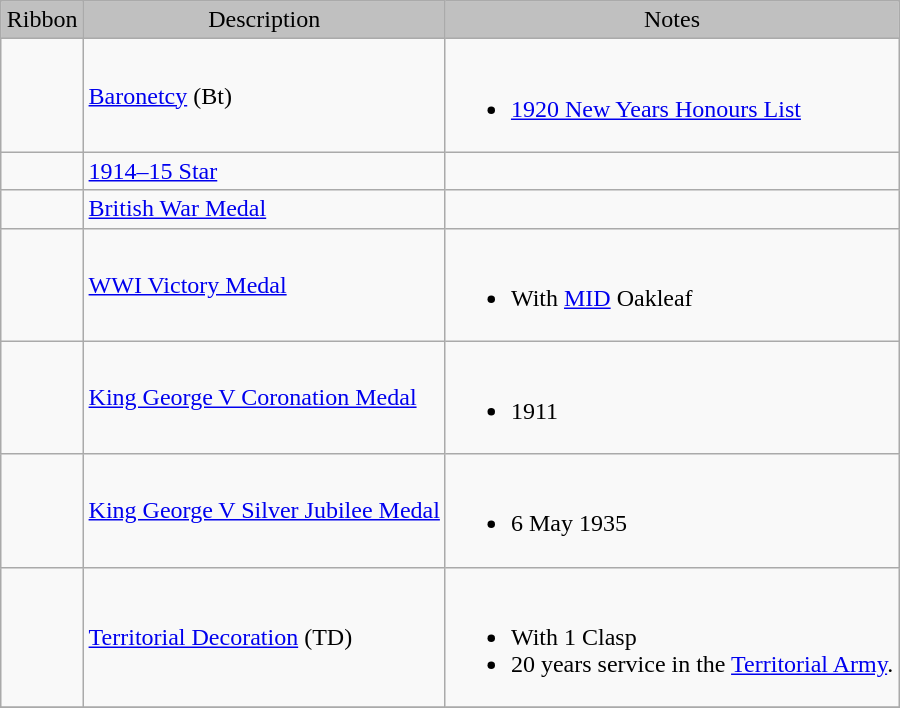<table class="wikitable" style="margin:1em auto;">
<tr style="background:silver;" align="center">
<td>Ribbon</td>
<td>Description</td>
<td>Notes</td>
</tr>
<tr>
<td></td>
<td><a href='#'>Baronetcy</a> (Bt)</td>
<td><br><ul><li><a href='#'>1920 New Years Honours List</a></li></ul></td>
</tr>
<tr>
<td></td>
<td><a href='#'>1914–15 Star</a></td>
<td></td>
</tr>
<tr>
<td></td>
<td><a href='#'>British War Medal</a></td>
<td></td>
</tr>
<tr>
<td></td>
<td><a href='#'>WWI Victory Medal</a></td>
<td><br><ul><li>With <a href='#'>MID</a> Oakleaf</li></ul></td>
</tr>
<tr>
<td></td>
<td><a href='#'>King George V Coronation Medal</a></td>
<td><br><ul><li>1911</li></ul></td>
</tr>
<tr>
<td></td>
<td><a href='#'>King George V Silver Jubilee Medal</a></td>
<td><br><ul><li>6 May 1935</li></ul></td>
</tr>
<tr>
<td></td>
<td><a href='#'>Territorial Decoration</a> (TD)</td>
<td><br><ul><li>With 1 Clasp</li><li>20 years service in the <a href='#'>Territorial Army</a>.</li></ul></td>
</tr>
<tr>
</tr>
</table>
